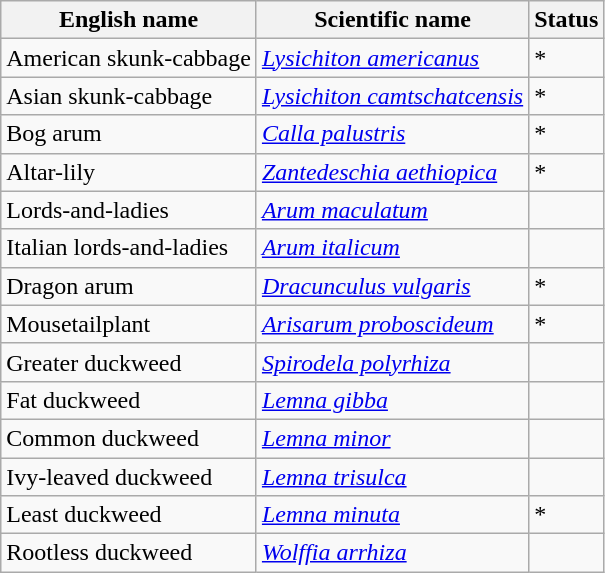<table class="wikitable" |>
<tr>
<th>English name</th>
<th>Scientific name</th>
<th>Status</th>
</tr>
<tr>
<td>American skunk-cabbage</td>
<td><em><a href='#'>Lysichiton americanus</a></em></td>
<td>*</td>
</tr>
<tr>
<td>Asian skunk-cabbage</td>
<td><em><a href='#'>Lysichiton camtschatcensis</a></em></td>
<td>*</td>
</tr>
<tr>
<td>Bog arum</td>
<td><em><a href='#'>Calla palustris</a></em></td>
<td>*</td>
</tr>
<tr>
<td>Altar-lily</td>
<td><em><a href='#'>Zantedeschia aethiopica</a></em></td>
<td>*</td>
</tr>
<tr>
<td>Lords-and-ladies</td>
<td><em><a href='#'>Arum maculatum</a></em></td>
<td></td>
</tr>
<tr>
<td>Italian lords-and-ladies</td>
<td><em><a href='#'>Arum italicum</a></em></td>
<td></td>
</tr>
<tr>
<td>Dragon arum</td>
<td><em><a href='#'>Dracunculus vulgaris</a></em></td>
<td>*</td>
</tr>
<tr>
<td>Mousetailplant</td>
<td><em><a href='#'>Arisarum proboscideum</a></em></td>
<td>*</td>
</tr>
<tr>
<td>Greater duckweed</td>
<td><em><a href='#'>Spirodela polyrhiza</a></em></td>
<td></td>
</tr>
<tr>
<td>Fat duckweed</td>
<td><em><a href='#'>Lemna gibba</a></em></td>
<td></td>
</tr>
<tr>
<td>Common duckweed</td>
<td><em><a href='#'>Lemna minor</a></em></td>
<td></td>
</tr>
<tr>
<td>Ivy-leaved duckweed</td>
<td><em><a href='#'>Lemna trisulca</a></em></td>
<td></td>
</tr>
<tr>
<td>Least duckweed</td>
<td><em><a href='#'>Lemna minuta</a></em></td>
<td>*</td>
</tr>
<tr>
<td>Rootless duckweed</td>
<td><em><a href='#'>Wolffia arrhiza</a></em></td>
<td></td>
</tr>
</table>
